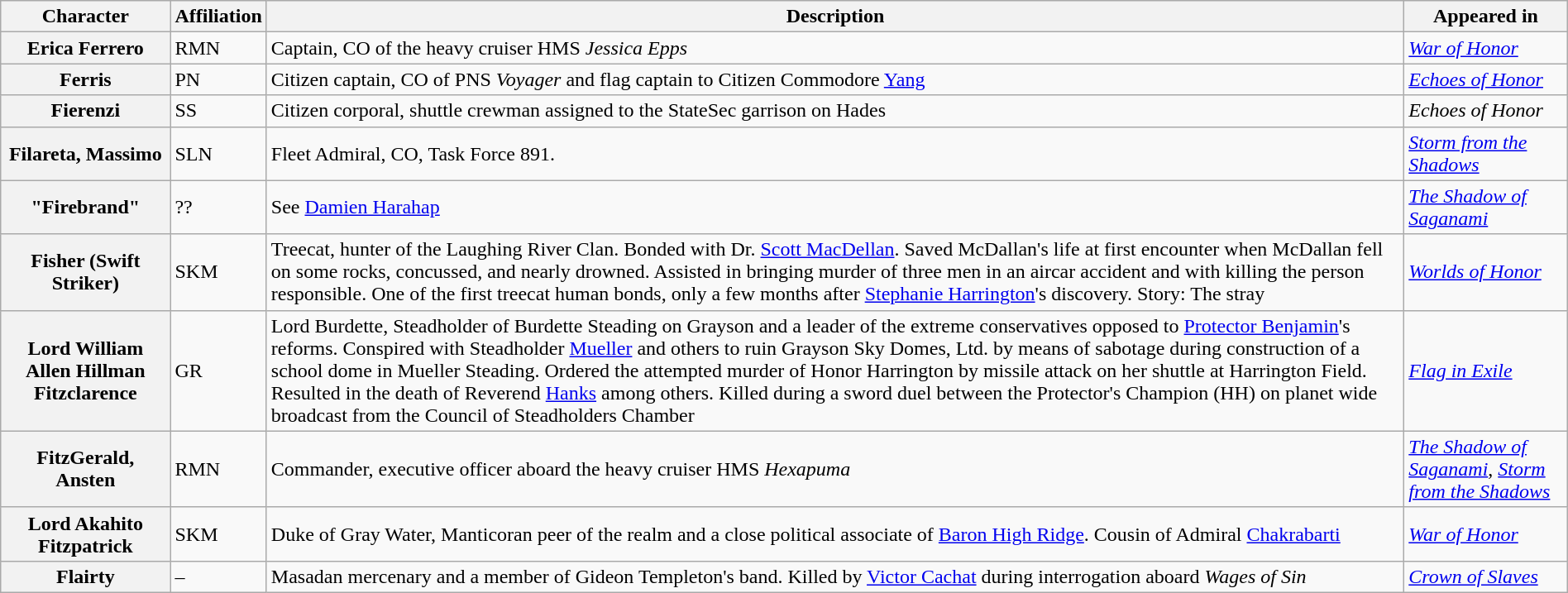<table class="wikitable" style="width: 100%">
<tr>
<th>Character</th>
<th>Affiliation</th>
<th>Description</th>
<th>Appeared in</th>
</tr>
<tr>
<th>Erica Ferrero</th>
<td>RMN</td>
<td>Captain, CO of the heavy cruiser HMS <em>Jessica Epps</em></td>
<td><em><a href='#'>War of Honor</a></em></td>
</tr>
<tr>
<th>Ferris</th>
<td>PN</td>
<td>Citizen captain, CO of PNS <em>Voyager</em> and flag captain to Citizen Commodore <a href='#'>Yang</a></td>
<td><em><a href='#'>Echoes of Honor</a></em></td>
</tr>
<tr>
<th>Fierenzi</th>
<td>SS</td>
<td>Citizen corporal, shuttle crewman assigned to the StateSec garrison on Hades</td>
<td><em>Echoes of Honor</em></td>
</tr>
<tr>
<th>Filareta, Massimo</th>
<td>SLN</td>
<td>Fleet Admiral, CO, Task Force 891.</td>
<td><em><a href='#'>Storm from the Shadows</a></em></td>
</tr>
<tr>
<th>"Firebrand"</th>
<td>??</td>
<td>See <a href='#'>Damien Harahap</a></td>
<td><em><a href='#'>The Shadow of Saganami</a></em></td>
</tr>
<tr>
<th>Fisher (Swift Striker)</th>
<td>SKM</td>
<td>Treecat, hunter of the Laughing River Clan. Bonded with Dr. <a href='#'>Scott MacDellan</a>. Saved McDallan's life at first encounter when McDallan fell on some rocks, concussed, and nearly drowned. Assisted in bringing murder of three men in an aircar accident and with killing the person responsible. One of the first treecat human bonds, only a few months after <a href='#'>Stephanie Harrington</a>'s discovery. Story: The stray</td>
<td><em><a href='#'>Worlds of Honor</a></em></td>
</tr>
<tr>
<th>Lord William Allen Hillman Fitzclarence</th>
<td>GR</td>
<td>Lord Burdette, Steadholder of Burdette Steading on Grayson and a leader of the extreme conservatives opposed to <a href='#'>Protector Benjamin</a>'s reforms. Conspired with Steadholder <a href='#'>Mueller</a> and others to ruin Grayson Sky Domes, Ltd. by means of sabotage during construction of a school dome in Mueller Steading. Ordered the attempted murder of Honor Harrington by missile attack on her shuttle at Harrington Field. Resulted in the death of Reverend <a href='#'>Hanks</a> among others. Killed during a sword duel between the Protector's Champion (HH) on planet wide broadcast from the Council of Steadholders Chamber</td>
<td><em><a href='#'>Flag in Exile</a></em></td>
</tr>
<tr>
<th>FitzGerald, Ansten</th>
<td>RMN</td>
<td>Commander, executive officer aboard the heavy cruiser HMS <em>Hexapuma</em></td>
<td><em><a href='#'>The Shadow of Saganami</a></em>, <em><a href='#'>Storm from the Shadows</a></em></td>
</tr>
<tr>
<th>Lord Akahito Fitzpatrick</th>
<td>SKM</td>
<td>Duke of Gray Water, Manticoran peer of the realm and a close political associate of <a href='#'>Baron High Ridge</a>. Cousin of Admiral <a href='#'>Chakrabarti</a></td>
<td><em><a href='#'>War of Honor</a></em></td>
</tr>
<tr>
<th>Flairty</th>
<td>–</td>
<td>Masadan mercenary and a member of Gideon Templeton's band. Killed by <a href='#'>Victor Cachat</a> during interrogation aboard <em>Wages of Sin</em></td>
<td><em><a href='#'>Crown of Slaves</a></em></td>
</tr>
</table>
